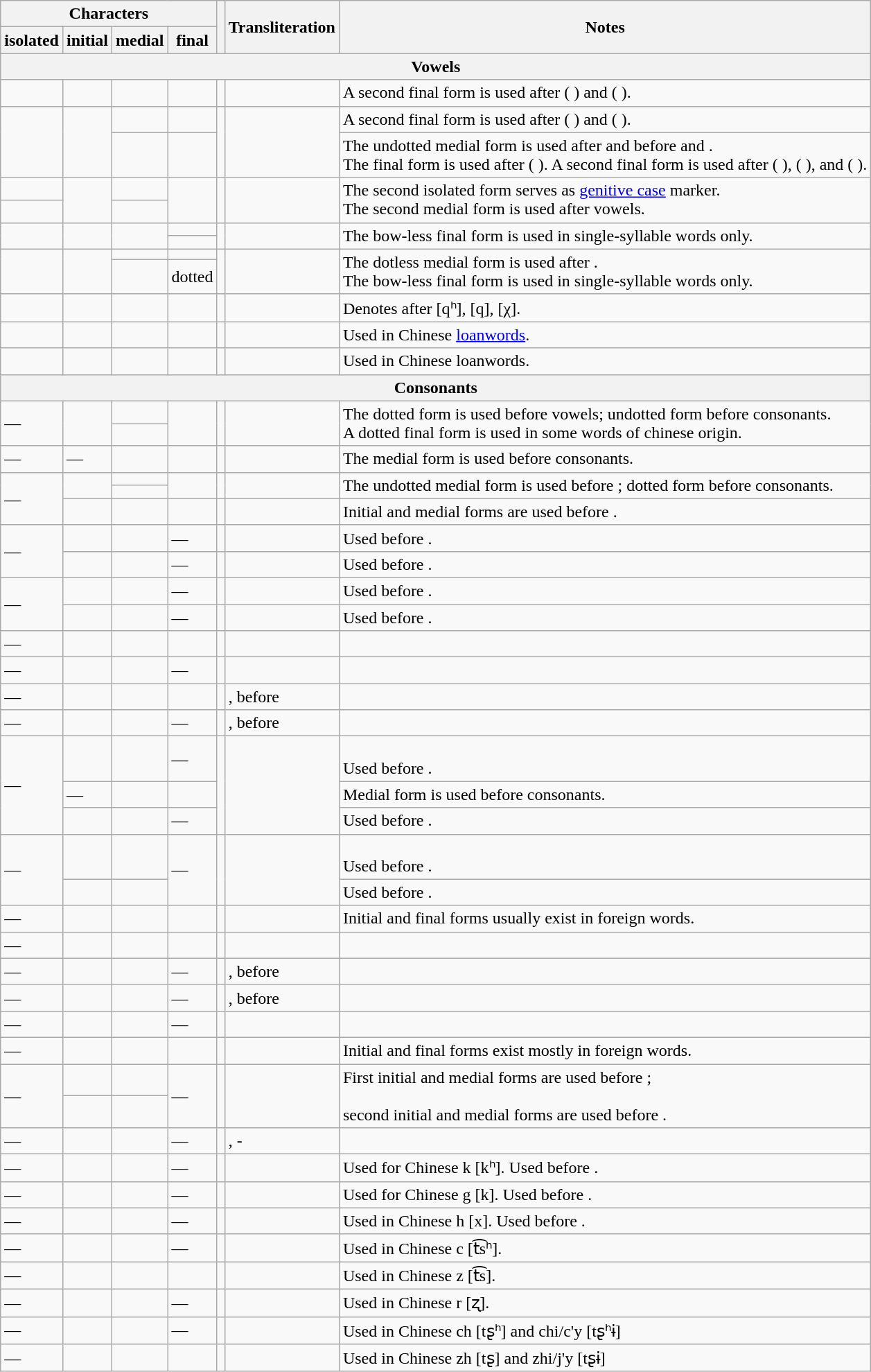<table class="wikitable">
<tr>
<th colspan="4">Characters</th>
<th rowspan="2"></th>
<th rowspan="2">Transliteration</th>
<th rowspan="2">Notes</th>
</tr>
<tr>
<th>isolated</th>
<th>initial</th>
<th>medial</th>
<th>final</th>
</tr>
<tr>
<th colspan="7">Vowels</th>
</tr>
<tr>
<td></td>
<td></td>
<td></td>
<td></td>
<td></td>
<td> </td>
<td>A second final form is used after  ( ) and  ( ).</td>
</tr>
<tr>
<td rowspan="2"></td>
<td rowspan="2"></td>
<td></td>
<td></td>
<td rowspan="2"></td>
<td rowspan="2"> </td>
<td>A second final form is used after  ( ) and  ( ).</td>
</tr>
<tr>
<td></td>
<td></td>
<td>The undotted medial form is used after  and before  and .<br>The final form is used after  ( ).
A second final form is used after  ( ),  ( ), and  ( ).</td>
</tr>
<tr>
<td></td>
<td rowspan="2"></td>
<td></td>
<td rowspan="2"></td>
<td rowspan="2"></td>
<td rowspan="2"> </td>
<td rowspan="2">The second isolated form serves as <a href='#'>genitive case</a> marker.<br>The second medial form is used after vowels.</td>
</tr>
<tr>
<td>  </td>
<td></td>
</tr>
<tr>
<td rowspan="2"> </td>
<td rowspan="2"></td>
<td rowspan="2"></td>
<td> </td>
<td rowspan="2"></td>
<td rowspan="2"> </td>
<td rowspan="2">The bow-less final form is used in single-syllable words only.</td>
</tr>
<tr>
<td></td>
</tr>
<tr>
<td rowspan="2"> </td>
<td rowspan="2"></td>
<td></td>
<td></td>
<td rowspan="2"></td>
<td rowspan="2"> </td>
<td rowspan="2">The dotless medial form is used after .<br>The bow-less final form is used in single-syllable words only.</td>
</tr>
<tr>
<td></td>
<td>dotted </td>
</tr>
<tr>
<td> </td>
<td></td>
<td></td>
<td></td>
<td></td>
<td> </td>
<td>Denotes <em></em> after <em></em> [qʰ], <em></em> [q], <em></em> [χ].</td>
</tr>
<tr>
<td></td>
<td></td>
<td></td>
<td></td>
<td></td>
<td> </td>
<td>Used in Chinese <a href='#'>loanwords</a>.</td>
</tr>
<tr>
<td></td>
<td></td>
<td></td>
<td></td>
<td></td>
<td> </td>
<td>Used in Chinese loanwords.</td>
</tr>
<tr>
<th colspan="7">Consonants</th>
</tr>
<tr>
<td rowspan="2">—</td>
<td rowspan="2"></td>
<td></td>
<td rowspan="2"></td>
<td rowspan="2"></td>
<td rowspan="2"> </td>
<td rowspan="2">The dotted form is used before vowels; undotted form before consonants.<br>A dotted final form is used in some words of chinese origin.</td>
</tr>
<tr>
<td></td>
</tr>
<tr>
<td>—</td>
<td>—</td>
<td></td>
<td></td>
<td></td>
<td> </td>
<td>The medial form is used before consonants.</td>
</tr>
<tr>
<td rowspan="3">—</td>
<td rowspan="2"></td>
<td></td>
<td rowspan="2"></td>
<td rowspan="2"></td>
<td rowspan="2"> </td>
<td rowspan="2">The undotted medial form is used before <em></em>; dotted form before consonants.</td>
</tr>
<tr>
<td></td>
</tr>
<tr>
<td> </td>
<td></td>
<td></td>
<td></td>
<td> </td>
<td>Initial and medial forms are used before <em></em>.</td>
</tr>
<tr>
<td rowspan="2">—</td>
<td></td>
<td></td>
<td>—</td>
<td></td>
<td> </td>
<td>Used before <em></em>.</td>
</tr>
<tr>
<td>  </td>
<td>  </td>
<td>—</td>
<td></td>
<td> </td>
<td>Used before <em></em>.</td>
</tr>
<tr>
<td rowspan="2">—</td>
<td> </td>
<td> </td>
<td>—</td>
<td></td>
<td> </td>
<td>Used before <em></em>.</td>
</tr>
<tr>
<td>  </td>
<td>  </td>
<td>—</td>
<td></td>
<td> </td>
<td>Used before <em></em>.</td>
</tr>
<tr>
<td>—</td>
<td></td>
<td></td>
<td></td>
<td></td>
<td> </td>
<td></td>
</tr>
<tr>
<td>—</td>
<td> </td>
<td> </td>
<td>—</td>
<td></td>
<td> </td>
<td></td>
</tr>
<tr>
<td>—</td>
<td></td>
<td></td>
<td></td>
<td></td>
<td> ,  before </td>
<td></td>
</tr>
<tr>
<td>—</td>
<td> </td>
<td> </td>
<td>—</td>
<td></td>
<td> ,  before </td>
<td></td>
</tr>
<tr>
<td rowspan="3">—</td>
<td></td>
<td></td>
<td>—</td>
<td rowspan="3"></td>
<td rowspan="3"> </td>
<td><br>Used before <em></em>.</td>
</tr>
<tr>
<td>—</td>
<td> </td>
<td></td>
<td>Medial form is used before consonants.</td>
</tr>
<tr>
<td></td>
<td></td>
<td>—</td>
<td>Used before <em></em>.</td>
</tr>
<tr>
<td rowspan="2">—</td>
<td> </td>
<td></td>
<td rowspan="2">—</td>
<td rowspan="2"></td>
<td rowspan="2"> </td>
<td><br>Used before <em></em>.</td>
</tr>
<tr>
<td> </td>
<td></td>
<td>Used before <em></em>.</td>
</tr>
<tr>
<td>—</td>
<td></td>
<td></td>
<td></td>
<td></td>
<td> </td>
<td>Initial and final forms usually exist in foreign words.</td>
</tr>
<tr>
<td>—</td>
<td></td>
<td></td>
<td></td>
<td></td>
<td> </td>
<td></td>
</tr>
<tr>
<td>—</td>
<td></td>
<td></td>
<td>—</td>
<td></td>
<td> ,  before </td>
<td></td>
</tr>
<tr>
<td>—</td>
<td></td>
<td></td>
<td>—</td>
<td></td>
<td> ,  before </td>
<td></td>
</tr>
<tr>
<td>—</td>
<td></td>
<td>  </td>
<td>—</td>
<td></td>
<td> </td>
<td></td>
</tr>
<tr>
<td>—</td>
<td></td>
<td></td>
<td></td>
<td></td>
<td> </td>
<td>Initial and final forms exist mostly in foreign words.</td>
</tr>
<tr>
<td rowspan="2">—</td>
<td> </td>
<td> </td>
<td rowspan="2">—</td>
<td rowspan="2"></td>
<td rowspan="2"> </td>
<td rowspan="2">First initial and medial forms are used before <em></em>;<br><br>second initial and medial forms are used before <em></em>.</td>
</tr>
<tr>
<td></td>
<td></td>
</tr>
<tr>
<td>—</td>
<td></td>
<td></td>
<td>—</td>
<td></td>
<td> , -</td>
<td></td>
</tr>
<tr>
<td>—</td>
<td></td>
<td></td>
<td>—</td>
<td></td>
<td> </td>
<td>Used for Chinese k [kʰ]. Used before <em></em>.</td>
</tr>
<tr>
<td>—</td>
<td></td>
<td></td>
<td>—</td>
<td></td>
<td> </td>
<td>Used for Chinese g [k]. Used before <em></em>.</td>
</tr>
<tr>
<td>—</td>
<td></td>
<td></td>
<td>—</td>
<td></td>
<td> </td>
<td>Used in Chinese h [x]. Used before <em></em>.</td>
</tr>
<tr>
<td>—</td>
<td></td>
<td></td>
<td>—</td>
<td></td>
<td> </td>
<td>Used in Chinese c [t͡sʰ].</td>
</tr>
<tr>
<td>—</td>
<td></td>
<td></td>
<td></td>
<td></td>
<td> </td>
<td>Used in Chinese z [t͡s].</td>
</tr>
<tr>
<td>—</td>
<td></td>
<td></td>
<td>—</td>
<td></td>
<td> </td>
<td>Used in Chinese r [ʐ].</td>
</tr>
<tr>
<td>—</td>
<td></td>
<td></td>
<td>—</td>
<td></td>
<td> </td>
<td>Used in Chinese ch [tʂʰ] and chi/c'y [tʂʰɨ]</td>
</tr>
<tr>
<td>—</td>
<td></td>
<td></td>
<td></td>
<td></td>
<td> </td>
<td>Used in Chinese zh [tʂ] and zhi/j'y [tʂɨ]</td>
</tr>
</table>
